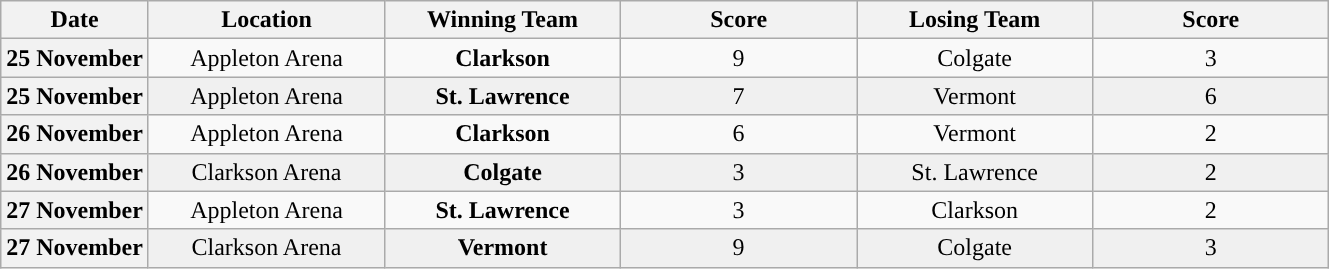<table class="wikitable" style="text-align:center" cellpadding=2 cellspacing=2>
<tr>
<th>Date</th>
<th scope="col" width="150">Location</th>
<th scope="col" width="150">Winning Team</th>
<th scope="col" width="150">Score</th>
<th scope="col" width="150">Losing Team</th>
<th scope="col" width="150">Score</th>
</tr>
<tr>
<th>25 November</th>
<td>Appleton Arena</td>
<td><strong>Clarkson</strong></td>
<td>9</td>
<td>Colgate</td>
<td>3</td>
</tr>
<tr bgcolor=f0f0f0>
<th>25 November</th>
<td>Appleton Arena</td>
<td><strong>St. Lawrence</strong></td>
<td>7</td>
<td>Vermont</td>
<td>6</td>
</tr>
<tr>
<th>26 November</th>
<td>Appleton Arena</td>
<td><strong>Clarkson</strong></td>
<td>6</td>
<td>Vermont</td>
<td>2</td>
</tr>
<tr bgcolor=f0f0f0>
<th>26 November</th>
<td>Clarkson Arena</td>
<td><strong>Colgate</strong></td>
<td>3</td>
<td>St. Lawrence</td>
<td>2</td>
</tr>
<tr>
<th>27 November</th>
<td>Appleton Arena</td>
<td><strong>St. Lawrence</strong></td>
<td>3</td>
<td>Clarkson</td>
<td>2</td>
</tr>
<tr bgcolor=f0f0f0>
<th>27 November</th>
<td>Clarkson Arena</td>
<td><strong>Vermont</strong></td>
<td>9</td>
<td>Colgate</td>
<td>3</td>
</tr>
</table>
